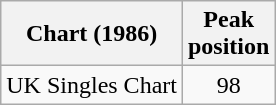<table class="wikitable">
<tr>
<th>Chart (1986)</th>
<th>Peak<br>position</th>
</tr>
<tr>
<td>UK Singles Chart</td>
<td style="text-align:center;">98</td>
</tr>
</table>
